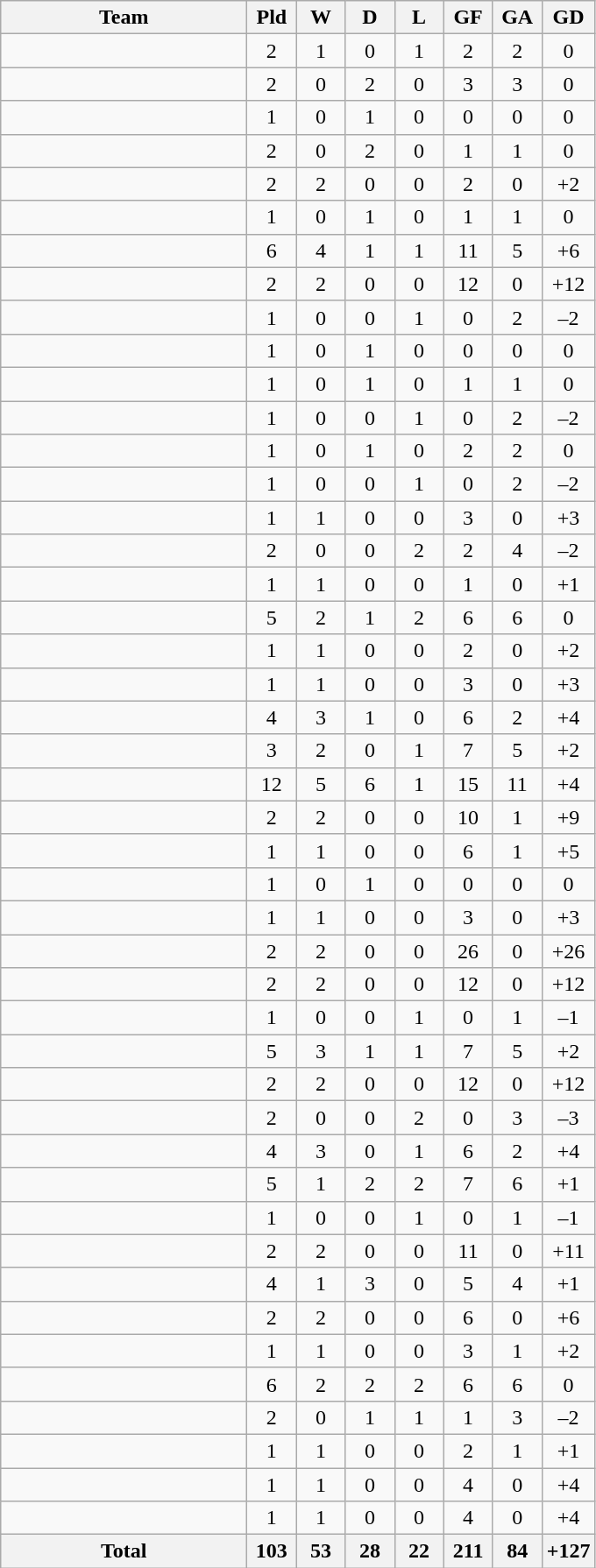<table class="wikitable sortable" style="text-align: center;">
<tr>
<th width=180>Team</th>
<th width=30>Pld</th>
<th width=30>W</th>
<th width=30>D</th>
<th width=30>L</th>
<th width=30>GF</th>
<th width=30>GA</th>
<th width=30>GD</th>
</tr>
<tr>
<td align="left"></td>
<td>2</td>
<td>1</td>
<td>0</td>
<td>1</td>
<td>2</td>
<td>2</td>
<td>0</td>
</tr>
<tr>
<td align="left"></td>
<td>2</td>
<td>0</td>
<td>2</td>
<td>0</td>
<td>3</td>
<td>3</td>
<td>0</td>
</tr>
<tr>
<td align="left"></td>
<td>1</td>
<td>0</td>
<td>1</td>
<td>0</td>
<td>0</td>
<td>0</td>
<td>0</td>
</tr>
<tr>
<td align="left"></td>
<td>2</td>
<td>0</td>
<td>2</td>
<td>0</td>
<td>1</td>
<td>1</td>
<td>0</td>
</tr>
<tr>
<td align="left"></td>
<td>2</td>
<td>2</td>
<td>0</td>
<td>0</td>
<td>2</td>
<td>0</td>
<td>+2</td>
</tr>
<tr>
<td align="left"></td>
<td>1</td>
<td>0</td>
<td>1</td>
<td>0</td>
<td>1</td>
<td>1</td>
<td>0</td>
</tr>
<tr>
<td align="left"></td>
<td>6</td>
<td>4</td>
<td>1</td>
<td>1</td>
<td>11</td>
<td>5</td>
<td>+6</td>
</tr>
<tr>
<td align="left"></td>
<td>2</td>
<td>2</td>
<td>0</td>
<td>0</td>
<td>12</td>
<td>0</td>
<td>+12</td>
</tr>
<tr>
<td align="left"></td>
<td>1</td>
<td>0</td>
<td>0</td>
<td>1</td>
<td>0</td>
<td>2</td>
<td>–2</td>
</tr>
<tr>
<td align="left"></td>
<td>1</td>
<td>0</td>
<td>1</td>
<td>0</td>
<td>0</td>
<td>0</td>
<td>0</td>
</tr>
<tr>
<td align="left"></td>
<td>1</td>
<td>0</td>
<td>1</td>
<td>0</td>
<td>1</td>
<td>1</td>
<td>0</td>
</tr>
<tr>
<td align="left"></td>
<td>1</td>
<td>0</td>
<td>0</td>
<td>1</td>
<td>0</td>
<td>2</td>
<td>–2</td>
</tr>
<tr>
<td align="left"></td>
<td>1</td>
<td>0</td>
<td>1</td>
<td>0</td>
<td>2</td>
<td>2</td>
<td>0</td>
</tr>
<tr>
<td align="left"></td>
<td>1</td>
<td>0</td>
<td>0</td>
<td>1</td>
<td>0</td>
<td>2</td>
<td>–2</td>
</tr>
<tr>
<td align="left"></td>
<td>1</td>
<td>1</td>
<td>0</td>
<td>0</td>
<td>3</td>
<td>0</td>
<td>+3</td>
</tr>
<tr>
<td align="left"></td>
<td>2</td>
<td>0</td>
<td>0</td>
<td>2</td>
<td>2</td>
<td>4</td>
<td>–2</td>
</tr>
<tr>
<td align="left"></td>
<td>1</td>
<td>1</td>
<td>0</td>
<td>0</td>
<td>1</td>
<td>0</td>
<td>+1</td>
</tr>
<tr>
<td align="left"></td>
<td>5</td>
<td>2</td>
<td>1</td>
<td>2</td>
<td>6</td>
<td>6</td>
<td>0</td>
</tr>
<tr>
<td align="left"></td>
<td>1</td>
<td>1</td>
<td>0</td>
<td>0</td>
<td>2</td>
<td>0</td>
<td>+2</td>
</tr>
<tr>
<td align="left"></td>
<td>1</td>
<td>1</td>
<td>0</td>
<td>0</td>
<td>3</td>
<td>0</td>
<td>+3</td>
</tr>
<tr>
<td align="left"></td>
<td>4</td>
<td>3</td>
<td>1</td>
<td>0</td>
<td>6</td>
<td>2</td>
<td>+4</td>
</tr>
<tr>
<td align="left"></td>
<td>3</td>
<td>2</td>
<td>0</td>
<td>1</td>
<td>7</td>
<td>5</td>
<td>+2</td>
</tr>
<tr>
<td align="left"></td>
<td>12</td>
<td>5</td>
<td>6</td>
<td>1</td>
<td>15</td>
<td>11</td>
<td>+4</td>
</tr>
<tr>
<td align="left"></td>
<td>2</td>
<td>2</td>
<td>0</td>
<td>0</td>
<td>10</td>
<td>1</td>
<td>+9</td>
</tr>
<tr>
<td align="left"></td>
<td>1</td>
<td>1</td>
<td>0</td>
<td>0</td>
<td>6</td>
<td>1</td>
<td>+5</td>
</tr>
<tr>
<td align="left"></td>
<td>1</td>
<td>0</td>
<td>1</td>
<td>0</td>
<td>0</td>
<td>0</td>
<td>0</td>
</tr>
<tr>
<td align="left"></td>
<td>1</td>
<td>1</td>
<td>0</td>
<td>0</td>
<td>3</td>
<td>0</td>
<td>+3</td>
</tr>
<tr>
<td align="left"></td>
<td>2</td>
<td>2</td>
<td>0</td>
<td>0</td>
<td>26</td>
<td>0</td>
<td>+26</td>
</tr>
<tr>
<td align="left"></td>
<td>2</td>
<td>2</td>
<td>0</td>
<td>0</td>
<td>12</td>
<td>0</td>
<td>+12</td>
</tr>
<tr>
<td align="left"></td>
<td>1</td>
<td>0</td>
<td>0</td>
<td>1</td>
<td>0</td>
<td>1</td>
<td>–1</td>
</tr>
<tr>
<td align="left"></td>
<td>5</td>
<td>3</td>
<td>1</td>
<td>1</td>
<td>7</td>
<td>5</td>
<td>+2</td>
</tr>
<tr>
<td align="left"></td>
<td>2</td>
<td>2</td>
<td>0</td>
<td>0</td>
<td>12</td>
<td>0</td>
<td>+12</td>
</tr>
<tr>
<td align="left"></td>
<td>2</td>
<td>0</td>
<td>0</td>
<td>2</td>
<td>0</td>
<td>3</td>
<td>–3</td>
</tr>
<tr>
<td align="left"></td>
<td>4</td>
<td>3</td>
<td>0</td>
<td>1</td>
<td>6</td>
<td>2</td>
<td>+4</td>
</tr>
<tr>
<td align="left"></td>
<td>5</td>
<td>1</td>
<td>2</td>
<td>2</td>
<td>7</td>
<td>6</td>
<td>+1</td>
</tr>
<tr>
<td align="left"></td>
<td>1</td>
<td>0</td>
<td>0</td>
<td>1</td>
<td>0</td>
<td>1</td>
<td>–1</td>
</tr>
<tr>
<td align="left"></td>
<td>2</td>
<td>2</td>
<td>0</td>
<td>0</td>
<td>11</td>
<td>0</td>
<td>+11</td>
</tr>
<tr>
<td align="left"></td>
<td>4</td>
<td>1</td>
<td>3</td>
<td>0</td>
<td>5</td>
<td>4</td>
<td>+1</td>
</tr>
<tr>
<td align="left"></td>
<td>2</td>
<td>2</td>
<td>0</td>
<td>0</td>
<td>6</td>
<td>0</td>
<td>+6</td>
</tr>
<tr>
<td align="left"></td>
<td>1</td>
<td>1</td>
<td>0</td>
<td>0</td>
<td>3</td>
<td>1</td>
<td>+2</td>
</tr>
<tr>
<td align="left"></td>
<td>6</td>
<td>2</td>
<td>2</td>
<td>2</td>
<td>6</td>
<td>6</td>
<td>0</td>
</tr>
<tr>
<td align="left"></td>
<td>2</td>
<td>0</td>
<td>1</td>
<td>1</td>
<td>1</td>
<td>3</td>
<td>–2</td>
</tr>
<tr>
<td align="left"></td>
<td>1</td>
<td>1</td>
<td>0</td>
<td>0</td>
<td>2</td>
<td>1</td>
<td>+1</td>
</tr>
<tr>
<td align="left"></td>
<td>1</td>
<td>1</td>
<td>0</td>
<td>0</td>
<td>4</td>
<td>0</td>
<td>+4</td>
</tr>
<tr>
<td align="left"></td>
<td>1</td>
<td>1</td>
<td>0</td>
<td>0</td>
<td>4</td>
<td>0</td>
<td>+4</td>
</tr>
<tr>
<th>Total</th>
<th>103</th>
<th>53</th>
<th>28</th>
<th>22</th>
<th>211</th>
<th>84</th>
<th>+127</th>
</tr>
</table>
